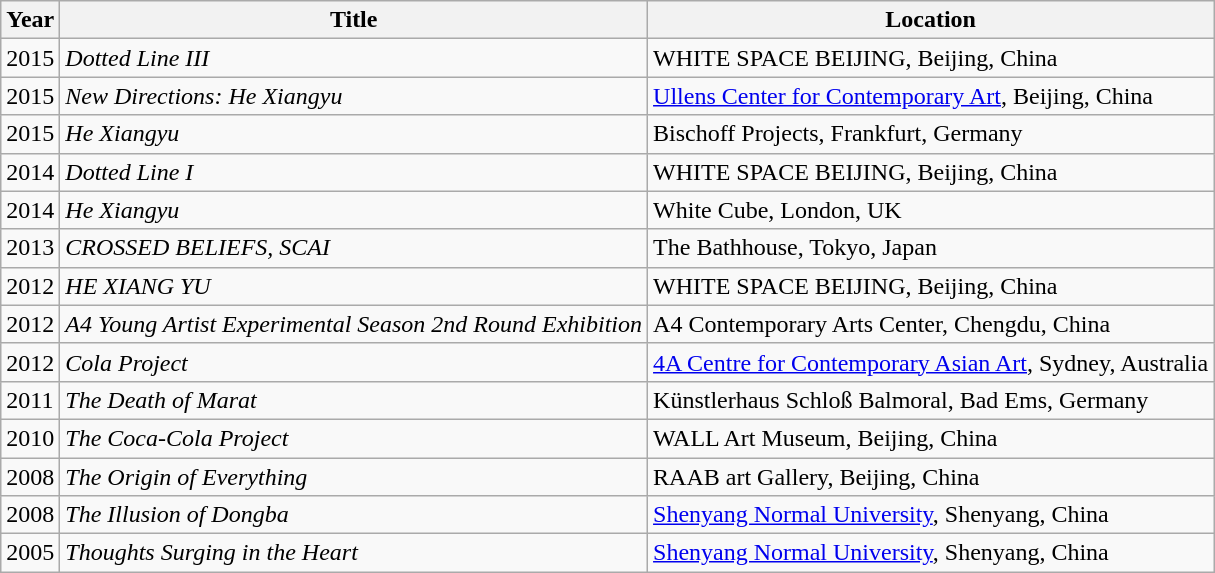<table class="wikitable sortable">
<tr>
<th>Year</th>
<th>Title</th>
<th>Location</th>
</tr>
<tr>
<td>2015</td>
<td><em>Dotted Line III</em></td>
<td>WHITE SPACE BEIJING, Beijing, China</td>
</tr>
<tr>
<td>2015</td>
<td><em>New Directions: He Xiangyu</em></td>
<td><a href='#'>Ullens Center for Contemporary Art</a>, Beijing, China</td>
</tr>
<tr>
<td>2015</td>
<td><em>He Xiangyu</em></td>
<td>Bischoff Projects, Frankfurt, Germany</td>
</tr>
<tr>
<td>2014</td>
<td><em>Dotted Line I</em></td>
<td>WHITE SPACE BEIJING, Beijing, China</td>
</tr>
<tr>
<td>2014</td>
<td><em>He Xiangyu</em></td>
<td>White Cube, London, UK</td>
</tr>
<tr>
<td>2013</td>
<td><em>CROSSED BELIEFS, SCAI</em></td>
<td>The Bathhouse, Tokyo, Japan</td>
</tr>
<tr>
<td>2012</td>
<td><em>HE XIANG YU</em></td>
<td>WHITE SPACE BEIJING, Beijing, China</td>
</tr>
<tr>
<td>2012</td>
<td><em>A4 Young Artist Experimental Season 2nd Round Exhibition</em></td>
<td>A4 Contemporary Arts Center, Chengdu, China</td>
</tr>
<tr>
<td>2012</td>
<td><em>Cola Project</em></td>
<td><a href='#'>4A Centre for Contemporary Asian Art</a>, Sydney, Australia</td>
</tr>
<tr>
<td>2011</td>
<td><em>The Death of Marat</em></td>
<td>Künstlerhaus Schloß Balmoral, Bad Ems, Germany</td>
</tr>
<tr>
<td>2010</td>
<td><em>The Coca-Cola Project</em></td>
<td>WALL Art Museum, Beijing, China</td>
</tr>
<tr>
<td>2008</td>
<td><em>The Origin of Everything</em></td>
<td>RAAB art Gallery, Beijing, China</td>
</tr>
<tr>
<td>2008</td>
<td><em>The Illusion of Dongba</em></td>
<td><a href='#'>Shenyang Normal University</a>, Shenyang, China</td>
</tr>
<tr>
<td>2005</td>
<td><em>Thoughts Surging in the Heart</em></td>
<td><a href='#'>Shenyang Normal University</a>, Shenyang, China</td>
</tr>
</table>
